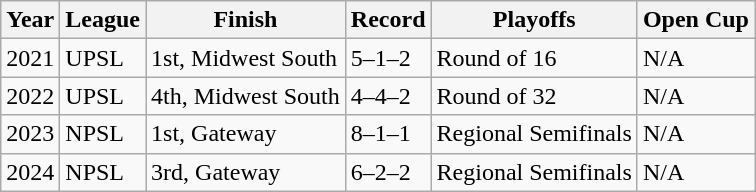<table class="wikitable">
<tr>
<th>Year</th>
<th>League</th>
<th>Finish</th>
<th>Record</th>
<th>Playoffs</th>
<th>Open Cup</th>
</tr>
<tr>
<td>2021</td>
<td>UPSL</td>
<td>1st, Midwest South</td>
<td>5–1–2</td>
<td>Round of 16</td>
<td>N/A</td>
</tr>
<tr>
<td>2022</td>
<td>UPSL</td>
<td>4th, Midwest South</td>
<td>4–4–2</td>
<td>Round of 32</td>
<td>N/A</td>
</tr>
<tr>
<td>2023</td>
<td>NPSL</td>
<td>1st, Gateway</td>
<td>8–1–1</td>
<td>Regional Semifinals</td>
<td>N/A</td>
</tr>
<tr>
<td>2024</td>
<td>NPSL</td>
<td>3rd, Gateway</td>
<td>6–2–2</td>
<td>Regional Semifinals</td>
<td>N/A</td>
</tr>
</table>
